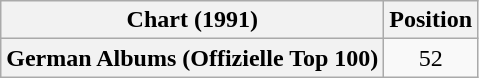<table class="wikitable plainrowheaders" style="text-align:center">
<tr>
<th scope="col">Chart (1991)</th>
<th scope="col">Position</th>
</tr>
<tr>
<th scope="row">German Albums (Offizielle Top 100)</th>
<td>52</td>
</tr>
</table>
